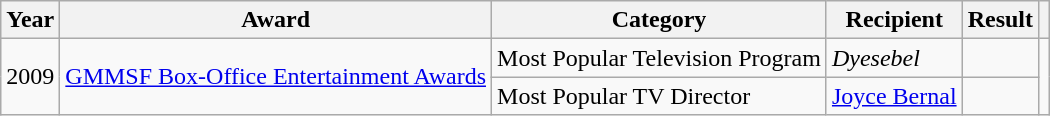<table class="wikitable">
<tr>
<th>Year</th>
<th>Award</th>
<th>Category</th>
<th>Recipient</th>
<th>Result</th>
<th></th>
</tr>
<tr>
<td rowspan=2>2009</td>
<td rowspan=2><a href='#'>GMMSF Box-Office Entertainment Awards</a></td>
<td>Most Popular Television Program</td>
<td><em>Dyesebel</em></td>
<td></td>
<td rowspan=2></td>
</tr>
<tr>
<td>Most Popular TV Director</td>
<td><a href='#'>Joyce Bernal</a></td>
<td></td>
</tr>
</table>
